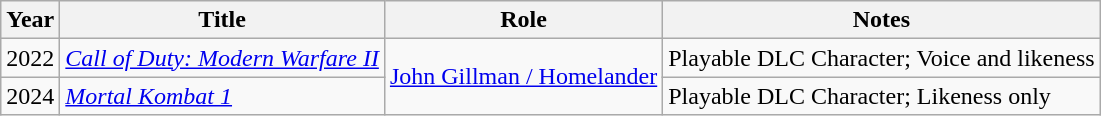<table class="wikitable">
<tr>
<th>Year</th>
<th>Title</th>
<th>Role</th>
<th>Notes</th>
</tr>
<tr>
<td>2022</td>
<td><em><a href='#'>Call of Duty: Modern Warfare II</a></em></td>
<td rowspan="2"><a href='#'>John Gillman / Homelander</a></td>
<td>Playable DLC Character; Voice and likeness</td>
</tr>
<tr>
<td>2024</td>
<td><em><a href='#'>Mortal Kombat 1</a></em></td>
<td>Playable DLC Character; Likeness only</td>
</tr>
</table>
